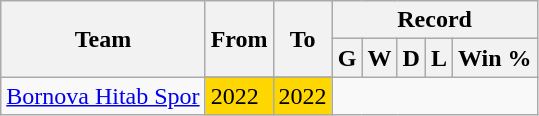<table class="wikitable" style="text-align: center">
<tr>
<th rowspan="2">Team</th>
<th rowspan="2">From</th>
<th rowspan="2">To</th>
<th colspan="5">Record</th>
</tr>
<tr>
<th>G</th>
<th>W</th>
<th>D</th>
<th>L</th>
<th>Win %</th>
</tr>
<tr>
<td rowspan=2 align=left><a href='#'>Bornova Hitab Spor</a></td>
</tr>
<tr bgcolor=gold>
<td align=left>2022</td>
<td align=left>2022<br></td>
</tr>
</table>
